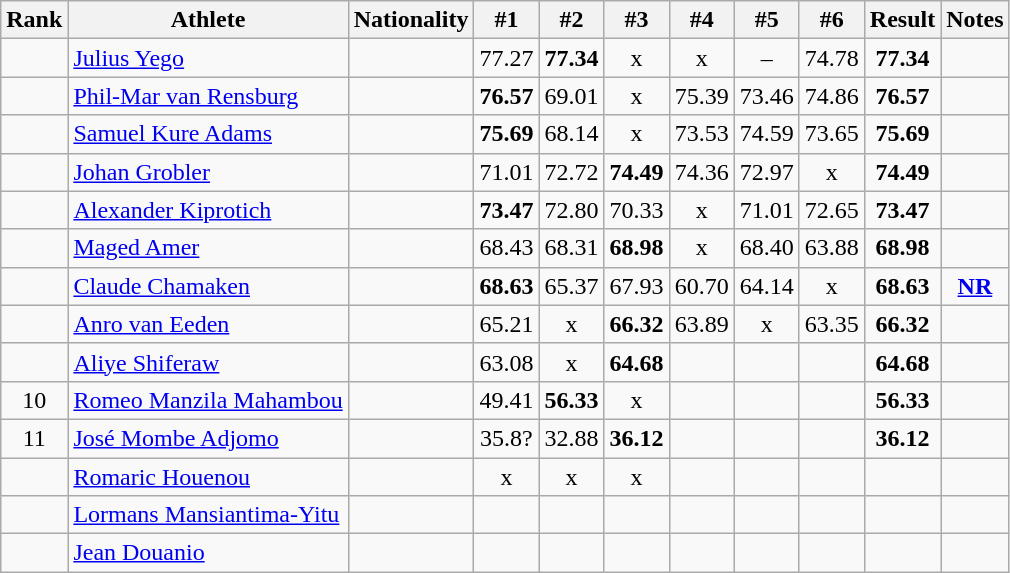<table class="wikitable sortable" style="text-align:center">
<tr>
<th>Rank</th>
<th>Athlete</th>
<th>Nationality</th>
<th>#1</th>
<th>#2</th>
<th>#3</th>
<th>#4</th>
<th>#5</th>
<th>#6</th>
<th>Result</th>
<th>Notes</th>
</tr>
<tr>
<td></td>
<td align="left"><a href='#'>Julius Yego</a></td>
<td align=left></td>
<td>77.27</td>
<td><strong>77.34</strong></td>
<td>x</td>
<td>x</td>
<td>–</td>
<td>74.78</td>
<td><strong>77.34</strong></td>
<td></td>
</tr>
<tr>
<td></td>
<td align="left"><a href='#'>Phil-Mar van Rensburg</a></td>
<td align=left></td>
<td><strong>76.57</strong></td>
<td>69.01</td>
<td>x</td>
<td>75.39</td>
<td>73.46</td>
<td>74.86</td>
<td><strong>76.57</strong></td>
<td></td>
</tr>
<tr>
<td></td>
<td align="left"><a href='#'>Samuel Kure Adams</a></td>
<td align=left></td>
<td><strong>75.69</strong></td>
<td>68.14</td>
<td>x</td>
<td>73.53</td>
<td>74.59</td>
<td>73.65</td>
<td><strong>75.69</strong></td>
<td></td>
</tr>
<tr>
<td></td>
<td align="left"><a href='#'>Johan Grobler</a></td>
<td align=left></td>
<td>71.01</td>
<td>72.72</td>
<td><strong>74.49</strong></td>
<td>74.36</td>
<td>72.97</td>
<td>x</td>
<td><strong>74.49</strong></td>
<td></td>
</tr>
<tr>
<td></td>
<td align="left"><a href='#'>Alexander Kiprotich</a></td>
<td align=left></td>
<td><strong>73.47</strong></td>
<td>72.80</td>
<td>70.33</td>
<td>x</td>
<td>71.01</td>
<td>72.65</td>
<td><strong>73.47</strong></td>
<td></td>
</tr>
<tr>
<td></td>
<td align="left"><a href='#'>Maged Amer</a></td>
<td align=left></td>
<td>68.43</td>
<td>68.31</td>
<td><strong>68.98</strong></td>
<td>x</td>
<td>68.40</td>
<td>63.88</td>
<td><strong>68.98</strong></td>
<td></td>
</tr>
<tr>
<td></td>
<td align="left"><a href='#'>Claude Chamaken</a></td>
<td align=left></td>
<td><strong>68.63</strong></td>
<td>65.37</td>
<td>67.93</td>
<td>60.70</td>
<td>64.14</td>
<td>x</td>
<td><strong>68.63</strong></td>
<td><strong><a href='#'>NR</a></strong></td>
</tr>
<tr>
<td></td>
<td align="left"><a href='#'>Anro van Eeden</a></td>
<td align=left></td>
<td>65.21</td>
<td>x</td>
<td><strong>66.32</strong></td>
<td>63.89</td>
<td>x</td>
<td>63.35</td>
<td><strong>66.32</strong></td>
<td></td>
</tr>
<tr>
<td></td>
<td align="left"><a href='#'>Aliye Shiferaw</a></td>
<td align=left></td>
<td>63.08</td>
<td>x</td>
<td><strong>64.68</strong></td>
<td></td>
<td></td>
<td></td>
<td><strong>64.68</strong></td>
<td></td>
</tr>
<tr>
<td>10</td>
<td align="left"><a href='#'>Romeo Manzila Mahambou</a></td>
<td align=left></td>
<td>49.41</td>
<td><strong>56.33</strong></td>
<td>x</td>
<td></td>
<td></td>
<td></td>
<td><strong>56.33</strong></td>
<td></td>
</tr>
<tr>
<td>11</td>
<td align="left"><a href='#'>José Mombe Adjomo</a></td>
<td align=left></td>
<td>35.8?</td>
<td>32.88</td>
<td><strong>36.12</strong></td>
<td></td>
<td></td>
<td></td>
<td><strong>36.12</strong></td>
<td></td>
</tr>
<tr>
<td></td>
<td align="left"><a href='#'>Romaric Houenou</a></td>
<td align=left></td>
<td>x</td>
<td>x</td>
<td>x</td>
<td></td>
<td></td>
<td></td>
<td><strong></strong></td>
<td></td>
</tr>
<tr>
<td></td>
<td align="left"><a href='#'>Lormans Mansiantima-Yitu</a></td>
<td align=left></td>
<td></td>
<td></td>
<td></td>
<td></td>
<td></td>
<td></td>
<td><strong></strong></td>
<td></td>
</tr>
<tr>
<td></td>
<td align="left"><a href='#'>Jean Douanio</a></td>
<td align=left></td>
<td></td>
<td></td>
<td></td>
<td></td>
<td></td>
<td></td>
<td><strong></strong></td>
<td></td>
</tr>
</table>
